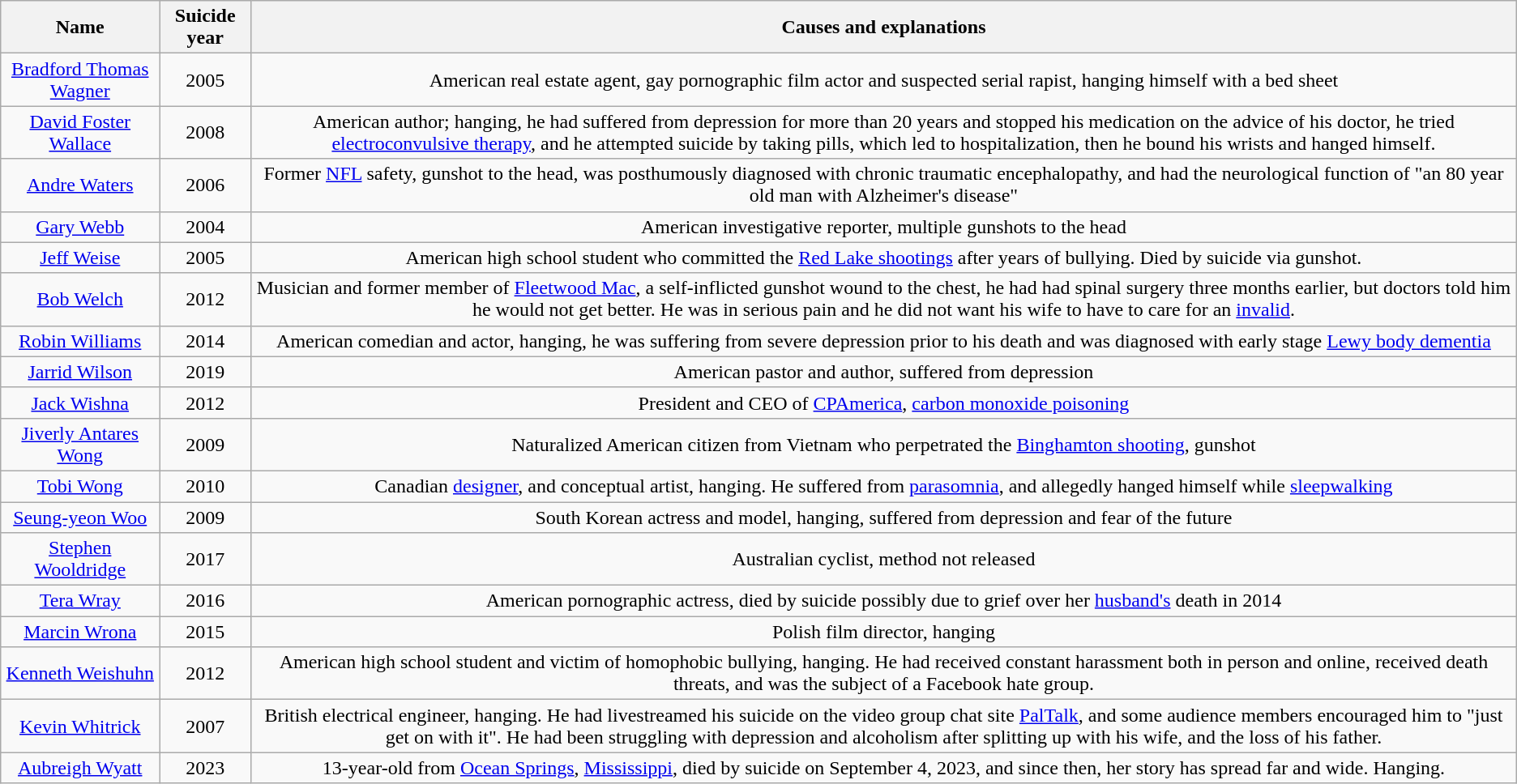<table class="wikitable sortable" style="text-align: center;">
<tr>
<th>Name</th>
<th>Suicide year</th>
<th>Causes and explanations</th>
</tr>
<tr>
<td><a href='#'>Bradford Thomas Wagner</a></td>
<td>2005</td>
<td>American real estate agent, gay pornographic film actor and suspected serial rapist, hanging himself with a bed sheet</td>
</tr>
<tr>
<td><a href='#'>David Foster Wallace</a></td>
<td>2008</td>
<td>American author; hanging, he had suffered from depression for more than 20 years and stopped his medication on the advice of his doctor, he tried <a href='#'>electroconvulsive therapy</a>, and he attempted suicide by taking pills, which led to hospitalization, then he bound his wrists and hanged himself.</td>
</tr>
<tr>
<td><a href='#'>Andre Waters</a></td>
<td>2006</td>
<td>Former <a href='#'>NFL</a> safety, gunshot to the head, was posthumously diagnosed with chronic traumatic encephalopathy, and had the neurological function of "an 80 year old man with Alzheimer's disease"</td>
</tr>
<tr>
<td><a href='#'>Gary Webb</a></td>
<td>2004</td>
<td>American investigative reporter, multiple gunshots to the head</td>
</tr>
<tr>
<td><a href='#'>Jeff Weise</a></td>
<td>2005</td>
<td>American high school student who committed the <a href='#'>Red Lake shootings</a> after years of bullying. Died by suicide via gunshot.</td>
</tr>
<tr>
<td><a href='#'>Bob Welch</a></td>
<td>2012</td>
<td>Musician and former member of <a href='#'>Fleetwood Mac</a>, a self-inflicted gunshot wound to the chest, he had had spinal surgery three months earlier, but doctors told him he would not get better. He was in serious pain and he did not want his wife to have to care for an <a href='#'>invalid</a>.</td>
</tr>
<tr>
<td><a href='#'>Robin Williams</a></td>
<td>2014</td>
<td>American comedian and actor, hanging, he was suffering from severe depression prior to his death and was diagnosed with early stage <a href='#'>Lewy body dementia</a></td>
</tr>
<tr>
<td><a href='#'>Jarrid Wilson</a></td>
<td>2019</td>
<td>American pastor and author, suffered from depression</td>
</tr>
<tr>
<td><a href='#'>Jack Wishna</a></td>
<td>2012</td>
<td>President and CEO of <a href='#'>CPAmerica</a>, <a href='#'>carbon monoxide poisoning</a></td>
</tr>
<tr>
<td><a href='#'>Jiverly Antares Wong</a></td>
<td>2009</td>
<td>Naturalized American citizen from Vietnam who perpetrated the <a href='#'>Binghamton shooting</a>, gunshot</td>
</tr>
<tr>
<td><a href='#'>Tobi Wong</a></td>
<td>2010</td>
<td>Canadian <a href='#'>designer</a>, and conceptual artist, hanging. He suffered from <a href='#'>parasomnia</a>, and allegedly hanged himself while <a href='#'>sleepwalking</a></td>
</tr>
<tr>
<td><a href='#'>Seung-yeon Woo</a></td>
<td>2009</td>
<td>South Korean actress and model, hanging, suffered from depression and fear of the future</td>
</tr>
<tr>
<td><a href='#'>Stephen Wooldridge</a></td>
<td>2017</td>
<td>Australian cyclist, method not released</td>
</tr>
<tr>
<td><a href='#'>Tera Wray</a></td>
<td>2016</td>
<td>American pornographic actress, died by suicide possibly due to grief over her <a href='#'>husband's</a> death in 2014</td>
</tr>
<tr>
<td><a href='#'>Marcin Wrona</a></td>
<td>2015</td>
<td>Polish film director, hanging</td>
</tr>
<tr>
<td><a href='#'>Kenneth Weishuhn</a></td>
<td>2012</td>
<td>American high school student and victim of homophobic bullying, hanging. He had received constant harassment both in person and online, received death threats, and was the subject of a Facebook hate group.</td>
</tr>
<tr>
<td><a href='#'>Kevin Whitrick</a></td>
<td>2007</td>
<td>British electrical engineer, hanging. He had livestreamed his suicide on the video group chat site <a href='#'>PalTalk</a>, and some audience members encouraged him to "just get on with it". He had been struggling with depression and alcoholism after splitting up with his wife, and the loss of his father.</td>
</tr>
<tr>
<td><a href='#'>Aubreigh Wyatt</a></td>
<td>2023</td>
<td>13-year-old from <a href='#'>Ocean Springs</a>, <a href='#'>Mississippi</a>, died by suicide on September 4, 2023, and since then, her story has spread far and wide. Hanging.</td>
</tr>
</table>
